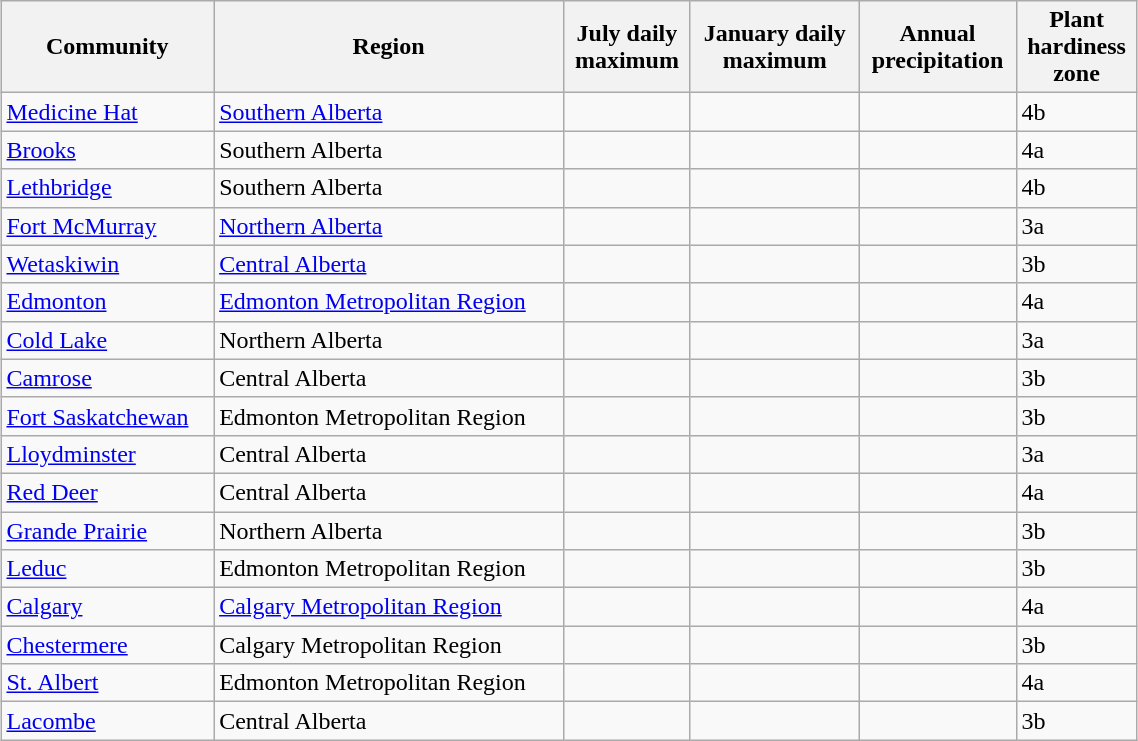<table class="wikitable sortable" style="margin:1em auto; width:60%;">
<tr>
<th>Community</th>
<th>Region</th>
<th>July daily<br>maximum</th>
<th data-sort-type=number>January daily<br>maximum</th>
<th>Annual<br>precipitation</th>
<th>Plant<br>hardiness<br>zone</th>
</tr>
<tr>
<td><a href='#'>Medicine Hat</a></td>
<td><a href='#'>Southern Alberta</a></td>
<td></td>
<td></td>
<td></td>
<td>4b</td>
</tr>
<tr>
<td><a href='#'>Brooks</a></td>
<td>Southern Alberta</td>
<td></td>
<td></td>
<td></td>
<td>4a</td>
</tr>
<tr>
<td><a href='#'>Lethbridge</a></td>
<td>Southern Alberta</td>
<td></td>
<td></td>
<td></td>
<td>4b</td>
</tr>
<tr>
<td><a href='#'>Fort McMurray</a></td>
<td><a href='#'>Northern Alberta</a></td>
<td></td>
<td></td>
<td></td>
<td>3a</td>
</tr>
<tr>
<td><a href='#'>Wetaskiwin</a></td>
<td><a href='#'>Central Alberta</a></td>
<td></td>
<td></td>
<td></td>
<td>3b</td>
</tr>
<tr>
<td><a href='#'>Edmonton</a></td>
<td><a href='#'>Edmonton Metropolitan Region</a></td>
<td></td>
<td></td>
<td></td>
<td>4a</td>
</tr>
<tr>
<td><a href='#'>Cold Lake</a></td>
<td>Northern Alberta</td>
<td></td>
<td></td>
<td></td>
<td>3a</td>
</tr>
<tr>
<td><a href='#'>Camrose</a></td>
<td>Central Alberta</td>
<td></td>
<td></td>
<td></td>
<td>3b</td>
</tr>
<tr>
<td><a href='#'>Fort Saskatchewan</a></td>
<td>Edmonton Metropolitan Region</td>
<td></td>
<td></td>
<td></td>
<td>3b</td>
</tr>
<tr>
<td><a href='#'>Lloydminster</a></td>
<td>Central Alberta</td>
<td></td>
<td></td>
<td></td>
<td>3a</td>
</tr>
<tr>
<td><a href='#'>Red Deer</a></td>
<td>Central Alberta</td>
<td></td>
<td></td>
<td></td>
<td>4a</td>
</tr>
<tr>
<td><a href='#'>Grande Prairie</a></td>
<td>Northern Alberta</td>
<td></td>
<td></td>
<td></td>
<td>3b</td>
</tr>
<tr>
<td><a href='#'>Leduc</a></td>
<td>Edmonton Metropolitan Region</td>
<td></td>
<td></td>
<td></td>
<td>3b</td>
</tr>
<tr>
<td><a href='#'>Calgary</a></td>
<td><a href='#'>Calgary Metropolitan Region</a></td>
<td></td>
<td></td>
<td></td>
<td>4a</td>
</tr>
<tr>
<td><a href='#'>Chestermere</a></td>
<td>Calgary Metropolitan Region</td>
<td></td>
<td></td>
<td></td>
<td>3b</td>
</tr>
<tr>
<td><a href='#'>St. Albert</a></td>
<td>Edmonton Metropolitan Region</td>
<td></td>
<td></td>
<td></td>
<td>4a</td>
</tr>
<tr>
<td><a href='#'>Lacombe</a></td>
<td>Central Alberta</td>
<td></td>
<td></td>
<td></td>
<td>3b</td>
</tr>
</table>
